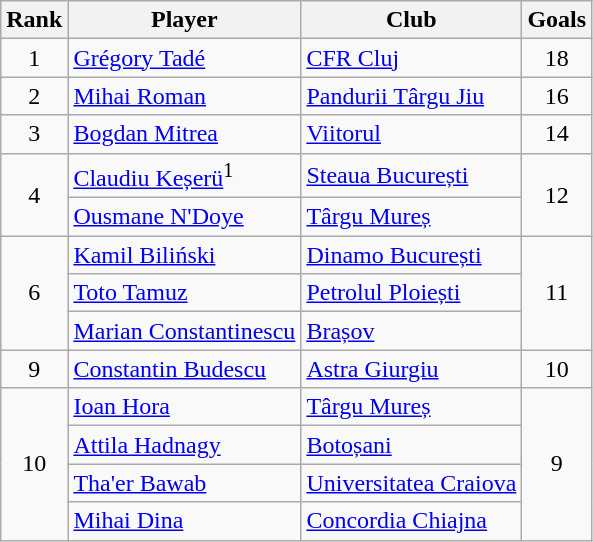<table class="wikitable">
<tr>
<th>Rank</th>
<th>Player</th>
<th>Club</th>
<th>Goals</th>
</tr>
<tr>
<td rowspan=1 align=center>1</td>
<td> <a href='#'>Grégory Tadé</a></td>
<td><a href='#'>CFR Cluj</a></td>
<td align=center>18</td>
</tr>
<tr>
<td rowspan=1 align=center>2</td>
<td> <a href='#'>Mihai Roman</a></td>
<td><a href='#'>Pandurii Târgu Jiu</a></td>
<td align=center>16</td>
</tr>
<tr>
<td rowspan=1 align=center>3</td>
<td> <a href='#'>Bogdan Mitrea</a></td>
<td><a href='#'>Viitorul</a></td>
<td align=center>14</td>
</tr>
<tr>
<td rowspan=2 align=center>4</td>
<td> <a href='#'>Claudiu Keșerü</a><sup>1</sup></td>
<td><a href='#'>Steaua București</a></td>
<td rowspan=2 align=center>12</td>
</tr>
<tr>
<td> <a href='#'>Ousmane N'Doye</a></td>
<td><a href='#'>Târgu Mureș</a></td>
</tr>
<tr>
<td rowspan=3 align=center>6</td>
<td> <a href='#'>Kamil Biliński</a></td>
<td><a href='#'>Dinamo București</a></td>
<td rowspan=3 align=center>11</td>
</tr>
<tr>
<td> <a href='#'>Toto Tamuz</a></td>
<td><a href='#'>Petrolul Ploiești</a></td>
</tr>
<tr>
<td> <a href='#'>Marian Constantinescu</a></td>
<td><a href='#'>Brașov</a></td>
</tr>
<tr>
<td rowspan=1 align=center>9</td>
<td> <a href='#'>Constantin Budescu</a></td>
<td><a href='#'>Astra Giurgiu</a></td>
<td align=center>10</td>
</tr>
<tr>
<td rowspan=4 align=center>10</td>
<td> <a href='#'>Ioan Hora</a></td>
<td><a href='#'>Târgu Mureș</a></td>
<td rowspan=4 align=center>9</td>
</tr>
<tr>
<td> <a href='#'>Attila Hadnagy</a></td>
<td><a href='#'>Botoșani</a></td>
</tr>
<tr>
<td> <a href='#'>Tha'er Bawab</a></td>
<td><a href='#'>Universitatea Craiova</a></td>
</tr>
<tr>
<td> <a href='#'>Mihai Dina</a></td>
<td><a href='#'>Concordia Chiajna</a></td>
</tr>
</table>
